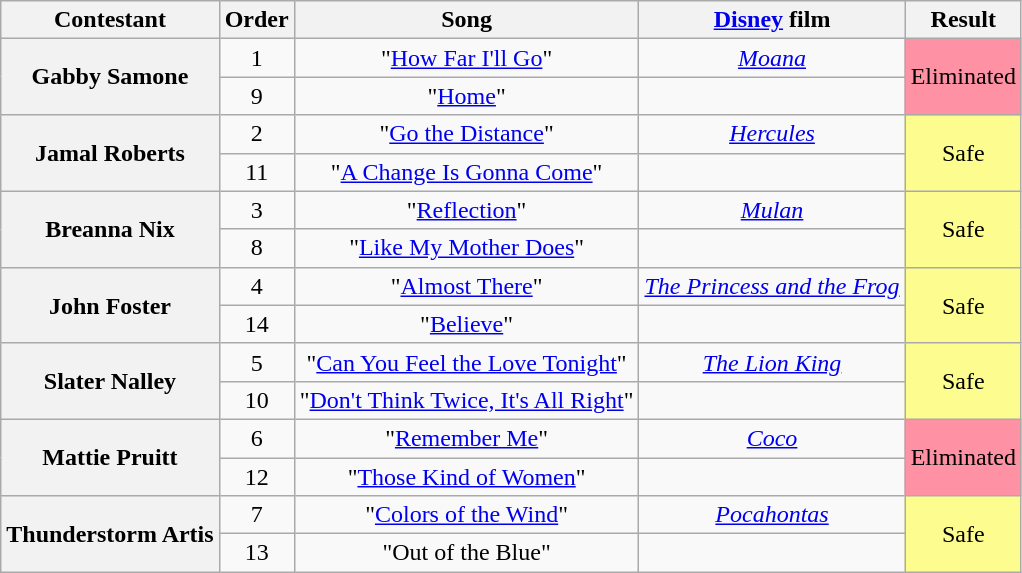<table class="wikitable unsortable" style="text-align:center;">
<tr>
<th scope="col">Contestant</th>
<th scope="col">Order</th>
<th scope="col">Song</th>
<th scope="col"><a href='#'>Disney</a> film</th>
<th scope="col">Result</th>
</tr>
<tr>
<th scope="row" rowspan="2">Gabby Samone</th>
<td>1</td>
<td>"<a href='#'>How Far I'll Go</a>"</td>
<td><em><a href='#'>Moana</a></em></td>
<td rowspan="2" style="background:#FF91A4;">Eliminated</td>
</tr>
<tr>
<td>9</td>
<td>"<a href='#'>Home</a>"</td>
<td></td>
</tr>
<tr>
<th scope="row" rowspan="2">Jamal Roberts</th>
<td>2</td>
<td>"<a href='#'>Go the Distance</a>"</td>
<td><em><a href='#'>Hercules</a></em></td>
<td rowspan="2" style="background:#FDFC8F;">Safe</td>
</tr>
<tr>
<td>11</td>
<td>"<a href='#'>A Change Is Gonna Come</a>"</td>
<td></td>
</tr>
<tr>
<th scope="row" rowspan="2">Breanna Nix</th>
<td>3</td>
<td>"<a href='#'>Reflection</a>"</td>
<td><em><a href='#'>Mulan</a></em></td>
<td rowspan="2" style="background:#FDFC8F;">Safe</td>
</tr>
<tr>
<td>8</td>
<td>"<a href='#'>Like My Mother Does</a>"</td>
<td></td>
</tr>
<tr>
<th scope="row" rowspan="2">John Foster</th>
<td>4</td>
<td>"<a href='#'>Almost There</a>"</td>
<td><em><a href='#'>The Princess and the Frog</a></em></td>
<td rowspan="2" style="background:#FDFC8F;">Safe</td>
</tr>
<tr>
<td>14</td>
<td>"<a href='#'>Believe</a>"</td>
<td></td>
</tr>
<tr>
<th scope="row" rowspan="2">Slater Nalley</th>
<td>5</td>
<td>"<a href='#'>Can You Feel the Love Tonight</a>"</td>
<td><em><a href='#'>The Lion King</a></em></td>
<td rowspan="2" style="background:#FDFC8F;">Safe</td>
</tr>
<tr>
<td>10</td>
<td>"<a href='#'>Don't Think Twice, It's All Right</a>"</td>
<td></td>
</tr>
<tr>
<th scope="row" rowspan="2">Mattie Pruitt</th>
<td>6</td>
<td>"<a href='#'>Remember Me</a>"</td>
<td><em><a href='#'>Coco</a></em></td>
<td rowspan="2" style="background:#FF91A4;">Eliminated</td>
</tr>
<tr>
<td>12</td>
<td>"<a href='#'>Those Kind of Women</a>"</td>
<td></td>
</tr>
<tr>
<th scope="row" rowspan="2">Thunderstorm Artis</th>
<td>7</td>
<td>"<a href='#'>Colors of the Wind</a>"</td>
<td><em><a href='#'>Pocahontas</a></em></td>
<td rowspan="2" style="background:#FDFC8F;">Safe</td>
</tr>
<tr>
<td>13</td>
<td>"Out of the Blue"</td>
<td></td>
</tr>
</table>
